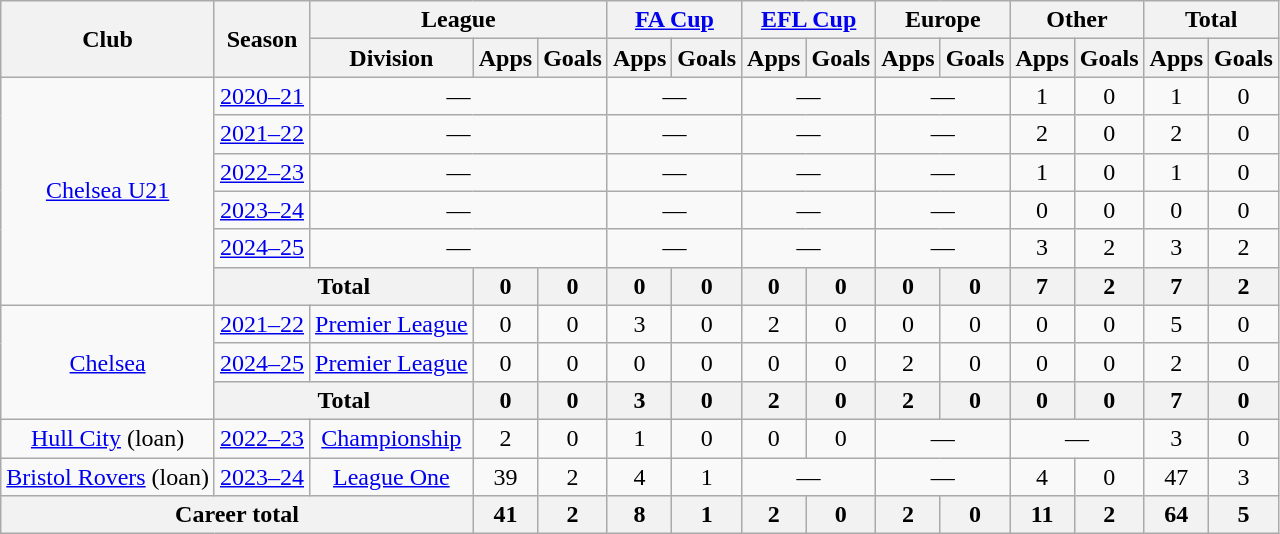<table class=wikitable style=text-align:center>
<tr>
<th rowspan=2>Club</th>
<th rowspan=2>Season</th>
<th colspan=3>League</th>
<th colspan=2><a href='#'>FA Cup</a></th>
<th colspan=2><a href='#'>EFL Cup</a></th>
<th colspan=2>Europe</th>
<th colspan=2>Other</th>
<th colspan=2>Total</th>
</tr>
<tr>
<th>Division</th>
<th>Apps</th>
<th>Goals</th>
<th>Apps</th>
<th>Goals</th>
<th>Apps</th>
<th>Goals</th>
<th>Apps</th>
<th>Goals</th>
<th>Apps</th>
<th>Goals</th>
<th>Apps</th>
<th>Goals</th>
</tr>
<tr>
<td rowspan="6"><a href='#'>Chelsea U21</a></td>
<td><a href='#'>2020–21</a></td>
<td colspan=3>—</td>
<td colspan=2>—</td>
<td colspan=2>—</td>
<td colspan=2>—</td>
<td>1</td>
<td>0</td>
<td>1</td>
<td>0</td>
</tr>
<tr>
<td><a href='#'>2021–22</a></td>
<td colspan=3>—</td>
<td colspan=2>—</td>
<td colspan=2>—</td>
<td colspan=2>—</td>
<td>2</td>
<td>0</td>
<td>2</td>
<td>0</td>
</tr>
<tr>
<td><a href='#'>2022–23</a></td>
<td colspan=3>—</td>
<td colspan=2>—</td>
<td colspan=2>—</td>
<td colspan=2>—</td>
<td>1</td>
<td>0</td>
<td>1</td>
<td>0</td>
</tr>
<tr>
<td><a href='#'>2023–24</a></td>
<td colspan=3>—</td>
<td colspan=2>—</td>
<td colspan=2>—</td>
<td colspan=2>—</td>
<td>0</td>
<td>0</td>
<td>0</td>
<td>0</td>
</tr>
<tr>
<td><a href='#'>2024–25</a></td>
<td colspan=3>—</td>
<td colspan=2>—</td>
<td colspan=2>—</td>
<td colspan=2>—</td>
<td>3</td>
<td>2</td>
<td>3</td>
<td>2</td>
</tr>
<tr>
<th colspan=2>Total</th>
<th>0</th>
<th>0</th>
<th>0</th>
<th>0</th>
<th>0</th>
<th>0</th>
<th>0</th>
<th>0</th>
<th>7</th>
<th>2</th>
<th>7</th>
<th>2</th>
</tr>
<tr>
<td rowspan="3"><a href='#'>Chelsea</a></td>
<td><a href='#'>2021–22</a></td>
<td><a href='#'>Premier League</a></td>
<td>0</td>
<td>0</td>
<td>3</td>
<td>0</td>
<td>2</td>
<td>0</td>
<td>0</td>
<td>0</td>
<td>0</td>
<td>0</td>
<td>5</td>
<td>0</td>
</tr>
<tr>
<td><a href='#'>2024–25</a></td>
<td><a href='#'>Premier League</a></td>
<td>0</td>
<td>0</td>
<td>0</td>
<td>0</td>
<td>0</td>
<td>0</td>
<td>2</td>
<td>0</td>
<td>0</td>
<td>0</td>
<td>2</td>
<td>0</td>
</tr>
<tr>
<th colspan=2>Total</th>
<th>0</th>
<th>0</th>
<th>3</th>
<th>0</th>
<th>2</th>
<th>0</th>
<th>2</th>
<th>0</th>
<th>0</th>
<th>0</th>
<th>7</th>
<th>0</th>
</tr>
<tr>
<td><a href='#'>Hull City</a> (loan)</td>
<td><a href='#'>2022–23</a></td>
<td><a href='#'>Championship</a></td>
<td>2</td>
<td>0</td>
<td>1</td>
<td>0</td>
<td>0</td>
<td>0</td>
<td colspan=2>—</td>
<td colspan=2>—</td>
<td>3</td>
<td>0</td>
</tr>
<tr>
<td><a href='#'>Bristol Rovers</a> (loan)</td>
<td><a href='#'>2023–24</a></td>
<td><a href='#'>League One</a></td>
<td>39</td>
<td>2</td>
<td>4</td>
<td>1</td>
<td colspan=2>—</td>
<td colspan=2>—</td>
<td>4</td>
<td>0</td>
<td>47</td>
<td>3</td>
</tr>
<tr>
<th colspan=3>Career total</th>
<th>41</th>
<th>2</th>
<th>8</th>
<th>1</th>
<th>2</th>
<th>0</th>
<th>2</th>
<th>0</th>
<th>11</th>
<th>2</th>
<th>64</th>
<th>5</th>
</tr>
</table>
